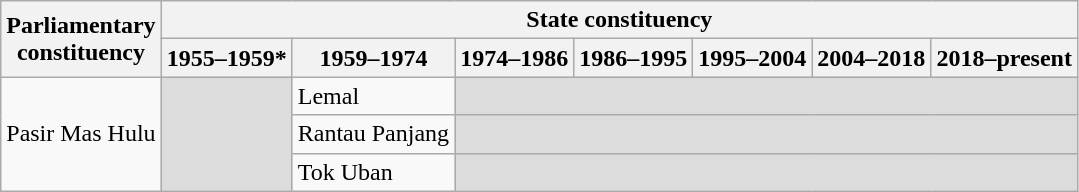<table class="wikitable">
<tr>
<th rowspan="2">Parliamentary<br>constituency</th>
<th colspan="7">State constituency</th>
</tr>
<tr>
<th>1955–1959*</th>
<th>1959–1974</th>
<th>1974–1986</th>
<th>1986–1995</th>
<th>1995–2004</th>
<th>2004–2018</th>
<th>2018–present</th>
</tr>
<tr>
<td rowspan="3">Pasir Mas Hulu</td>
<td rowspan="3" bgcolor="dcdcdc"></td>
<td>Lemal</td>
<td colspan="5" bgcolor="dcdcdc"></td>
</tr>
<tr>
<td>Rantau Panjang</td>
<td colspan="5" bgcolor="dcdcdc"></td>
</tr>
<tr>
<td>Tok Uban</td>
<td colspan="5" bgcolor="dcdcdc"></td>
</tr>
</table>
